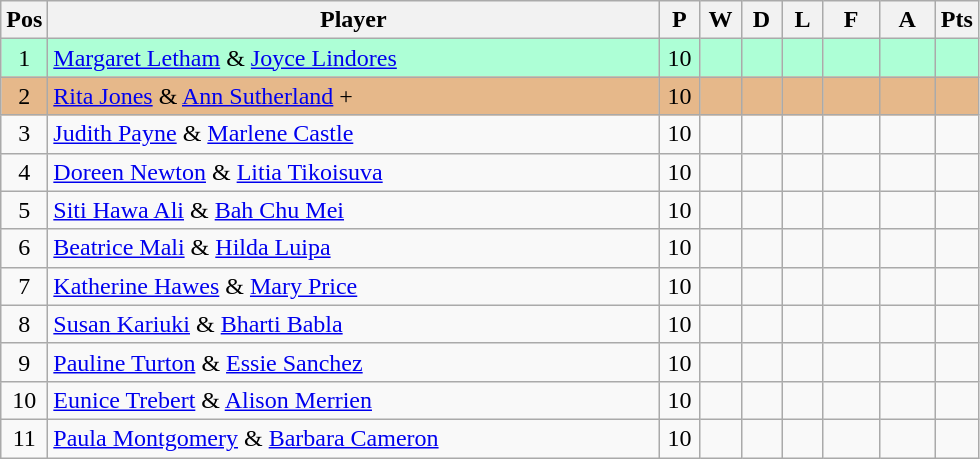<table class="wikitable" style="font-size: 100%">
<tr>
<th width=20>Pos</th>
<th width=400>Player</th>
<th width=20>P</th>
<th width=20>W</th>
<th width=20>D</th>
<th width=20>L</th>
<th width=30>F</th>
<th width=30>A</th>
<th width=20>Pts</th>
</tr>
<tr align=center style="background: #ADFFD6;">
<td>1</td>
<td align="left"> <a href='#'>Margaret Letham</a> & <a href='#'>Joyce Lindores</a></td>
<td>10</td>
<td></td>
<td></td>
<td></td>
<td></td>
<td></td>
<td></td>
</tr>
<tr align=center style="background: #E6B88A;">
<td>2</td>
<td align="left"> <a href='#'>Rita Jones</a> & <a href='#'>Ann Sutherland</a> +</td>
<td>10</td>
<td></td>
<td></td>
<td></td>
<td></td>
<td></td>
<td></td>
</tr>
<tr align=center>
<td>3</td>
<td align="left"> <a href='#'>Judith Payne</a> & <a href='#'>Marlene Castle</a></td>
<td>10</td>
<td></td>
<td></td>
<td></td>
<td></td>
<td></td>
<td></td>
</tr>
<tr align=center>
<td>4</td>
<td align="left"> <a href='#'>Doreen Newton</a> & <a href='#'>Litia Tikoisuva</a></td>
<td>10</td>
<td></td>
<td></td>
<td></td>
<td></td>
<td></td>
<td></td>
</tr>
<tr align=center>
<td>5</td>
<td align="left"> <a href='#'>Siti Hawa Ali</a> & <a href='#'>Bah Chu Mei</a></td>
<td>10</td>
<td></td>
<td></td>
<td></td>
<td></td>
<td></td>
<td></td>
</tr>
<tr align=center>
<td>6</td>
<td align="left"> <a href='#'>Beatrice Mali</a> & <a href='#'>Hilda Luipa</a></td>
<td>10</td>
<td></td>
<td></td>
<td></td>
<td></td>
<td></td>
<td></td>
</tr>
<tr align=center>
<td>7</td>
<td align="left"> <a href='#'>Katherine Hawes</a> & <a href='#'>Mary Price</a></td>
<td>10</td>
<td></td>
<td></td>
<td></td>
<td></td>
<td></td>
<td></td>
</tr>
<tr align=center>
<td>8</td>
<td align="left"> <a href='#'>Susan Kariuki</a> & <a href='#'>Bharti Babla</a></td>
<td>10</td>
<td></td>
<td></td>
<td></td>
<td></td>
<td></td>
<td></td>
</tr>
<tr align=center>
<td>9</td>
<td align="left"> <a href='#'>Pauline Turton</a> & <a href='#'>Essie Sanchez</a></td>
<td>10</td>
<td></td>
<td></td>
<td></td>
<td></td>
<td></td>
<td></td>
</tr>
<tr align=center>
<td>10</td>
<td align="left"> <a href='#'>Eunice Trebert</a> & <a href='#'>Alison Merrien</a></td>
<td>10</td>
<td></td>
<td></td>
<td></td>
<td></td>
<td></td>
<td></td>
</tr>
<tr align=center>
<td>11</td>
<td align="left"> <a href='#'>Paula Montgomery</a> & <a href='#'>Barbara Cameron</a></td>
<td>10</td>
<td></td>
<td></td>
<td></td>
<td></td>
<td></td>
<td></td>
</tr>
</table>
